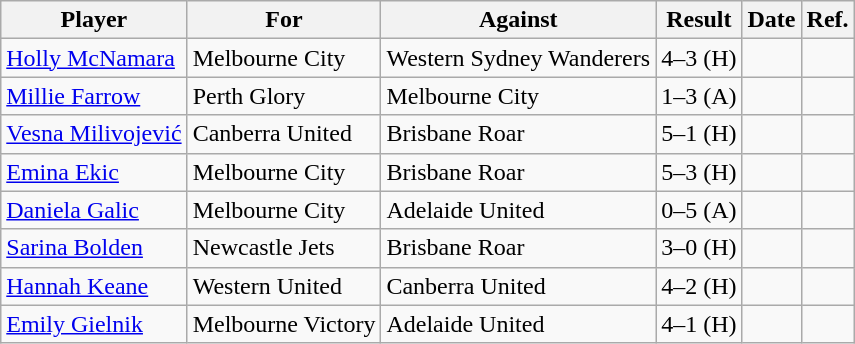<table class="wikitable">
<tr>
<th>Player</th>
<th>For</th>
<th>Against</th>
<th>Result</th>
<th>Date</th>
<th>Ref.</th>
</tr>
<tr>
<td> <a href='#'>Holly McNamara</a></td>
<td>Melbourne City</td>
<td>Western Sydney Wanderers</td>
<td>4–3 (H)</td>
<td></td>
<td></td>
</tr>
<tr>
<td> <a href='#'>Millie Farrow</a></td>
<td>Perth Glory</td>
<td>Melbourne City</td>
<td>1–3 (A)</td>
<td></td>
<td></td>
</tr>
<tr>
<td> <a href='#'>Vesna Milivojević</a></td>
<td>Canberra United</td>
<td>Brisbane Roar</td>
<td>5–1 (H)</td>
<td></td>
<td></td>
</tr>
<tr>
<td> <a href='#'>Emina Ekic</a></td>
<td>Melbourne City</td>
<td>Brisbane Roar</td>
<td>5–3 (H)</td>
<td></td>
<td></td>
</tr>
<tr>
<td> <a href='#'>Daniela Galic</a></td>
<td>Melbourne City</td>
<td>Adelaide United</td>
<td>0–5 (A)</td>
<td></td>
<td></td>
</tr>
<tr>
<td> <a href='#'>Sarina Bolden</a></td>
<td>Newcastle Jets</td>
<td>Brisbane Roar</td>
<td>3–0 (H)</td>
<td></td>
<td></td>
</tr>
<tr>
<td> <a href='#'>Hannah Keane</a></td>
<td>Western United</td>
<td>Canberra United</td>
<td>4–2 (H)</td>
<td></td>
<td></td>
</tr>
<tr>
<td> <a href='#'>Emily Gielnik</a></td>
<td>Melbourne Victory</td>
<td>Adelaide United</td>
<td>4–1 (H)</td>
<td></td>
<td></td>
</tr>
</table>
